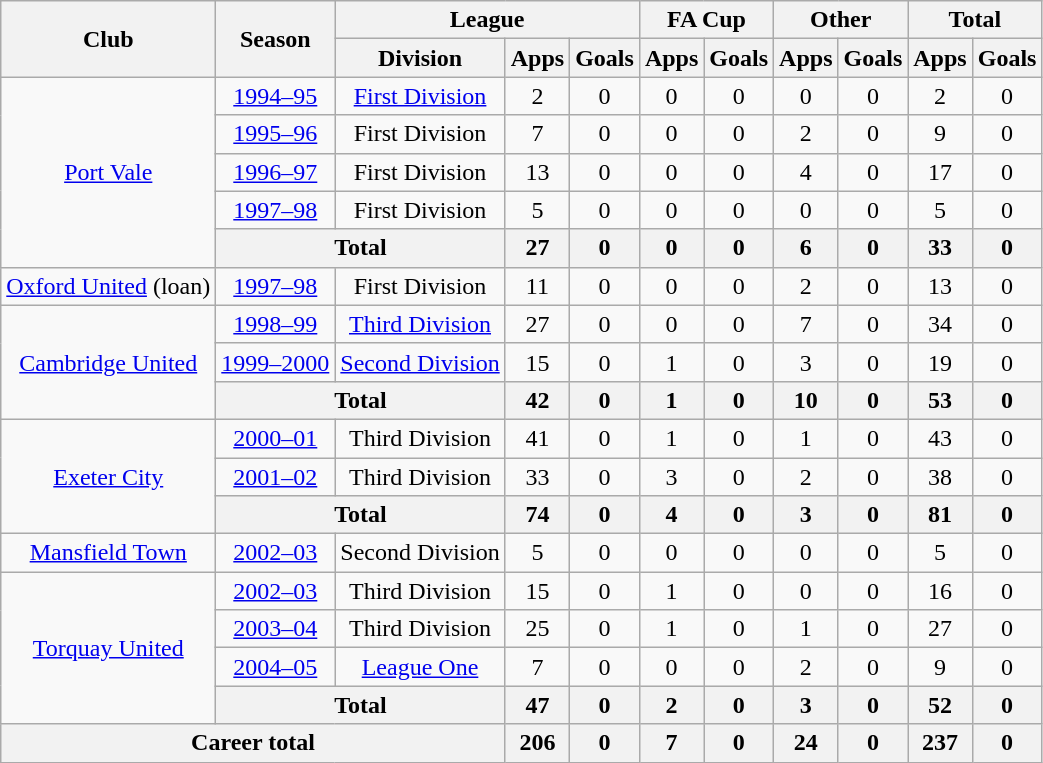<table class="wikitable" style="text-align: center;">
<tr>
<th rowspan="2">Club</th>
<th rowspan="2">Season</th>
<th colspan="3">League</th>
<th colspan="2">FA Cup</th>
<th colspan="2">Other</th>
<th colspan="2">Total</th>
</tr>
<tr>
<th>Division</th>
<th>Apps</th>
<th>Goals</th>
<th>Apps</th>
<th>Goals</th>
<th>Apps</th>
<th>Goals</th>
<th>Apps</th>
<th>Goals</th>
</tr>
<tr>
<td rowspan="5"><a href='#'>Port Vale</a></td>
<td><a href='#'>1994–95</a></td>
<td><a href='#'>First Division</a></td>
<td>2</td>
<td>0</td>
<td>0</td>
<td>0</td>
<td>0</td>
<td>0</td>
<td>2</td>
<td>0</td>
</tr>
<tr>
<td><a href='#'>1995–96</a></td>
<td>First Division</td>
<td>7</td>
<td>0</td>
<td>0</td>
<td>0</td>
<td>2</td>
<td>0</td>
<td>9</td>
<td>0</td>
</tr>
<tr>
<td><a href='#'>1996–97</a></td>
<td>First Division</td>
<td>13</td>
<td>0</td>
<td>0</td>
<td>0</td>
<td>4</td>
<td>0</td>
<td>17</td>
<td>0</td>
</tr>
<tr>
<td><a href='#'>1997–98</a></td>
<td>First Division</td>
<td>5</td>
<td>0</td>
<td>0</td>
<td>0</td>
<td>0</td>
<td>0</td>
<td>5</td>
<td>0</td>
</tr>
<tr>
<th colspan="2">Total</th>
<th>27</th>
<th>0</th>
<th>0</th>
<th>0</th>
<th>6</th>
<th>0</th>
<th>33</th>
<th>0</th>
</tr>
<tr>
<td><a href='#'>Oxford United</a> (loan)</td>
<td><a href='#'>1997–98</a></td>
<td>First Division</td>
<td>11</td>
<td>0</td>
<td>0</td>
<td>0</td>
<td>2</td>
<td>0</td>
<td>13</td>
<td>0</td>
</tr>
<tr>
<td rowspan="3"><a href='#'>Cambridge United</a></td>
<td><a href='#'>1998–99</a></td>
<td><a href='#'>Third Division</a></td>
<td>27</td>
<td>0</td>
<td>0</td>
<td>0</td>
<td>7</td>
<td>0</td>
<td>34</td>
<td>0</td>
</tr>
<tr>
<td><a href='#'>1999–2000</a></td>
<td><a href='#'>Second Division</a></td>
<td>15</td>
<td>0</td>
<td>1</td>
<td>0</td>
<td>3</td>
<td>0</td>
<td>19</td>
<td>0</td>
</tr>
<tr>
<th colspan="2">Total</th>
<th>42</th>
<th>0</th>
<th>1</th>
<th>0</th>
<th>10</th>
<th>0</th>
<th>53</th>
<th>0</th>
</tr>
<tr>
<td rowspan="3"><a href='#'>Exeter City</a></td>
<td><a href='#'>2000–01</a></td>
<td>Third Division</td>
<td>41</td>
<td>0</td>
<td>1</td>
<td>0</td>
<td>1</td>
<td>0</td>
<td>43</td>
<td>0</td>
</tr>
<tr>
<td><a href='#'>2001–02</a></td>
<td>Third Division</td>
<td>33</td>
<td>0</td>
<td>3</td>
<td>0</td>
<td>2</td>
<td>0</td>
<td>38</td>
<td>0</td>
</tr>
<tr>
<th colspan="2">Total</th>
<th>74</th>
<th>0</th>
<th>4</th>
<th>0</th>
<th>3</th>
<th>0</th>
<th>81</th>
<th>0</th>
</tr>
<tr>
<td><a href='#'>Mansfield Town</a></td>
<td><a href='#'>2002–03</a></td>
<td>Second Division</td>
<td>5</td>
<td>0</td>
<td>0</td>
<td>0</td>
<td>0</td>
<td>0</td>
<td>5</td>
<td>0</td>
</tr>
<tr>
<td rowspan="4"><a href='#'>Torquay United</a></td>
<td><a href='#'>2002–03</a></td>
<td>Third Division</td>
<td>15</td>
<td>0</td>
<td>1</td>
<td>0</td>
<td>0</td>
<td>0</td>
<td>16</td>
<td>0</td>
</tr>
<tr>
<td><a href='#'>2003–04</a></td>
<td>Third Division</td>
<td>25</td>
<td>0</td>
<td>1</td>
<td>0</td>
<td>1</td>
<td>0</td>
<td>27</td>
<td>0</td>
</tr>
<tr>
<td><a href='#'>2004–05</a></td>
<td><a href='#'>League One</a></td>
<td>7</td>
<td>0</td>
<td>0</td>
<td>0</td>
<td>2</td>
<td>0</td>
<td>9</td>
<td>0</td>
</tr>
<tr>
<th colspan="2">Total</th>
<th>47</th>
<th>0</th>
<th>2</th>
<th>0</th>
<th>3</th>
<th>0</th>
<th>52</th>
<th>0</th>
</tr>
<tr>
<th colspan="3">Career total</th>
<th>206</th>
<th>0</th>
<th>7</th>
<th>0</th>
<th>24</th>
<th>0</th>
<th>237</th>
<th>0</th>
</tr>
</table>
